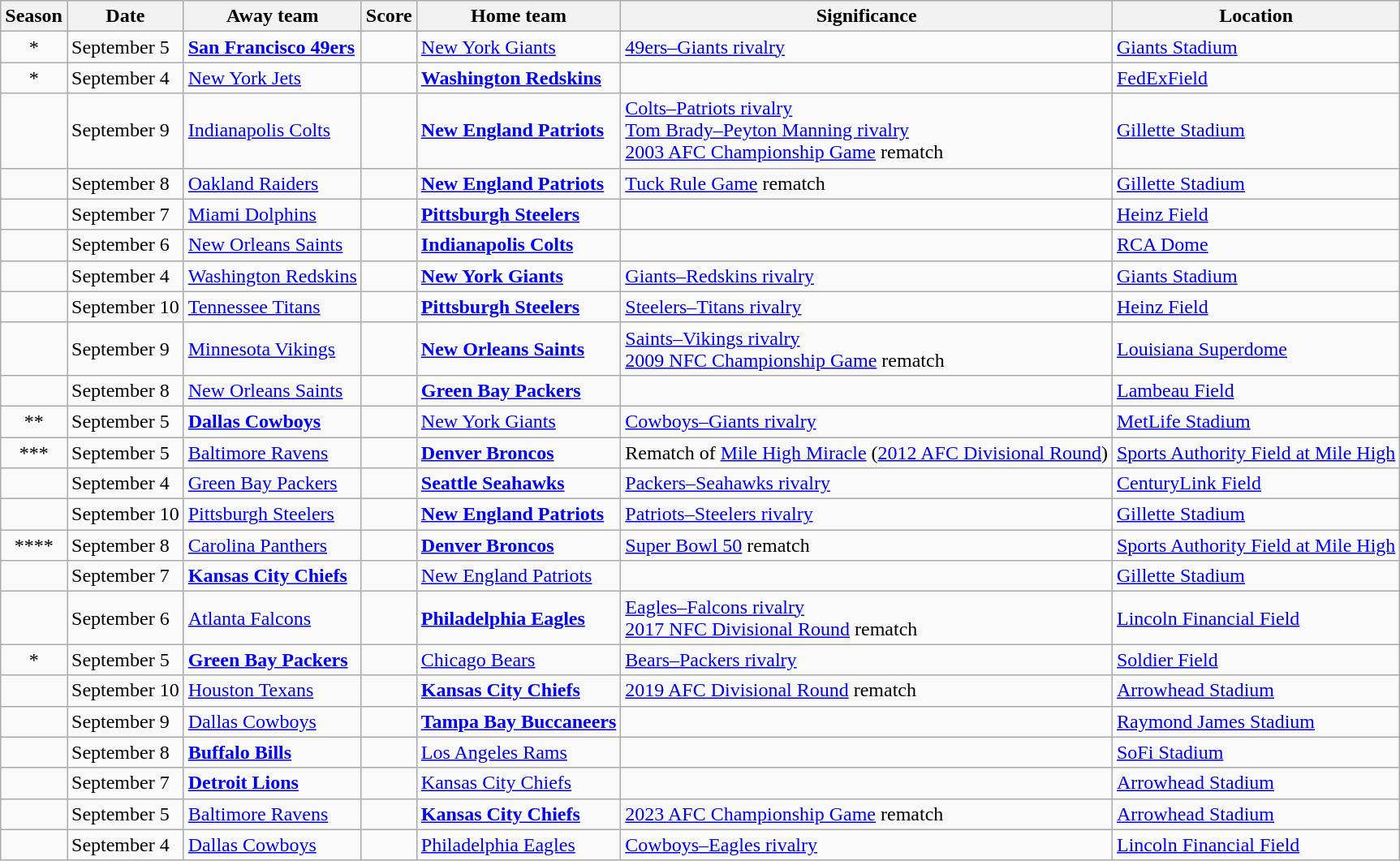<table class="wikitable sortable">
<tr style="background:#efefef;">
<th>Season</th>
<th>Date</th>
<th>Away team</th>
<th class=unsortable>Score</th>
<th>Home team</th>
<th>Significance</th>
<th>Location</th>
</tr>
<tr>
<td align=center>*</td>
<td>September 5</td>
<td><strong><a href='#'>San Francisco 49ers</a></strong></td>
<td></td>
<td><a href='#'>New York Giants</a></td>
<td><a href='#'>49ers–Giants rivalry</a></td>
<td><a href='#'>Giants Stadium</a></td>
</tr>
<tr>
<td align=center>*</td>
<td>September 4</td>
<td><a href='#'>New York Jets</a></td>
<td></td>
<td><strong><a href='#'>Washington Redskins</a></strong></td>
<td></td>
<td><a href='#'>FedExField</a></td>
</tr>
<tr>
<td align=center></td>
<td>September 9</td>
<td><a href='#'>Indianapolis Colts</a></td>
<td></td>
<td><strong><a href='#'>New England Patriots</a></strong></td>
<td><a href='#'>Colts–Patriots rivalry</a><br><a href='#'>Tom Brady–Peyton Manning rivalry</a><br><a href='#'>2003 AFC Championship Game</a> rematch</td>
<td><a href='#'>Gillette Stadium</a></td>
</tr>
<tr>
<td align=center></td>
<td>September 8</td>
<td><a href='#'>Oakland Raiders</a></td>
<td></td>
<td><strong><a href='#'>New England Patriots</a></strong></td>
<td><a href='#'>Tuck Rule Game</a> rematch</td>
<td><a href='#'>Gillette Stadium</a></td>
</tr>
<tr>
<td align=center></td>
<td>September 7</td>
<td><a href='#'>Miami Dolphins</a></td>
<td></td>
<td><strong><a href='#'>Pittsburgh Steelers</a></strong></td>
<td></td>
<td><a href='#'>Heinz Field</a></td>
</tr>
<tr>
<td align=center></td>
<td>September 6</td>
<td><a href='#'>New Orleans Saints</a></td>
<td></td>
<td><strong><a href='#'>Indianapolis Colts</a></strong></td>
<td></td>
<td><a href='#'>RCA Dome</a></td>
</tr>
<tr>
<td align=center></td>
<td>September 4</td>
<td><a href='#'>Washington Redskins</a></td>
<td></td>
<td><strong><a href='#'>New York Giants</a></strong></td>
<td><a href='#'>Giants–Redskins rivalry</a></td>
<td><a href='#'>Giants Stadium</a></td>
</tr>
<tr>
<td align=center></td>
<td>September 10</td>
<td><a href='#'>Tennessee Titans</a></td>
<td></td>
<td><strong><a href='#'>Pittsburgh Steelers</a></strong></td>
<td><a href='#'>Steelers–Titans rivalry</a></td>
<td><a href='#'>Heinz Field</a></td>
</tr>
<tr>
<td align=center></td>
<td>September 9</td>
<td><a href='#'>Minnesota Vikings</a></td>
<td></td>
<td><strong><a href='#'>New Orleans Saints</a></strong></td>
<td><a href='#'>Saints–Vikings rivalry</a><br><a href='#'>2009 NFC Championship Game</a> rematch</td>
<td><a href='#'>Louisiana Superdome</a></td>
</tr>
<tr>
<td align=center></td>
<td>September 8</td>
<td><a href='#'>New Orleans Saints</a></td>
<td></td>
<td><strong><a href='#'>Green Bay Packers</a></strong></td>
<td></td>
<td><a href='#'>Lambeau Field</a></td>
</tr>
<tr>
<td align=center>**</td>
<td>September 5</td>
<td><strong><a href='#'>Dallas Cowboys</a></strong></td>
<td></td>
<td><a href='#'>New York Giants</a></td>
<td><a href='#'>Cowboys–Giants rivalry</a></td>
<td><a href='#'>MetLife Stadium</a></td>
</tr>
<tr>
<td align=center>***</td>
<td>September 5</td>
<td><a href='#'>Baltimore Ravens</a></td>
<td></td>
<td><strong><a href='#'>Denver Broncos</a></strong></td>
<td>Rematch of <a href='#'>Mile High Miracle</a> (<a href='#'>2012 AFC Divisional Round</a>)</td>
<td><a href='#'>Sports Authority Field at Mile High</a></td>
</tr>
<tr>
<td align=center></td>
<td>September 4</td>
<td><a href='#'>Green Bay Packers</a></td>
<td></td>
<td><strong><a href='#'>Seattle Seahawks</a></strong></td>
<td><a href='#'>Packers–Seahawks rivalry</a></td>
<td><a href='#'>CenturyLink Field</a></td>
</tr>
<tr>
<td align=center></td>
<td>September 10</td>
<td><a href='#'>Pittsburgh Steelers</a></td>
<td></td>
<td><strong><a href='#'>New England Patriots</a></strong></td>
<td><a href='#'>Patriots–Steelers rivalry</a></td>
<td><a href='#'>Gillette Stadium</a></td>
</tr>
<tr>
<td align=center>****</td>
<td>September 8</td>
<td><a href='#'>Carolina Panthers</a></td>
<td></td>
<td><strong><a href='#'>Denver Broncos</a></strong></td>
<td><a href='#'>Super Bowl 50</a> rematch</td>
<td><a href='#'>Sports Authority Field at Mile High</a></td>
</tr>
<tr>
<td align=center></td>
<td>September 7</td>
<td><strong><a href='#'>Kansas City Chiefs</a></strong></td>
<td></td>
<td><a href='#'>New England Patriots</a></td>
<td></td>
<td><a href='#'>Gillette Stadium</a></td>
</tr>
<tr>
<td align=center></td>
<td>September 6</td>
<td><a href='#'>Atlanta Falcons</a></td>
<td></td>
<td><strong><a href='#'>Philadelphia Eagles</a></strong></td>
<td><a href='#'>Eagles–Falcons rivalry</a><br><a href='#'>2017 NFC Divisional Round</a> rematch</td>
<td><a href='#'>Lincoln Financial Field</a></td>
</tr>
<tr>
<td align=center>*</td>
<td>September 5</td>
<td><strong><a href='#'>Green Bay Packers</a></strong></td>
<td></td>
<td><a href='#'>Chicago Bears</a></td>
<td><a href='#'>Bears–Packers rivalry</a></td>
<td><a href='#'>Soldier Field</a></td>
</tr>
<tr>
<td align=center></td>
<td>September 10</td>
<td><a href='#'>Houston Texans</a></td>
<td></td>
<td><strong><a href='#'>Kansas City Chiefs</a></strong></td>
<td><a href='#'>2019 AFC Divisional Round</a> rematch</td>
<td><a href='#'>Arrowhead Stadium</a></td>
</tr>
<tr>
<td align=center></td>
<td>September 9</td>
<td><a href='#'>Dallas Cowboys</a></td>
<td></td>
<td><strong><a href='#'>Tampa Bay Buccaneers</a></strong></td>
<td></td>
<td><a href='#'>Raymond James Stadium</a></td>
</tr>
<tr>
<td align=center></td>
<td>September 8</td>
<td><strong><a href='#'>Buffalo Bills</a></strong></td>
<td></td>
<td><a href='#'>Los Angeles Rams</a></td>
<td></td>
<td><a href='#'>SoFi Stadium</a></td>
</tr>
<tr>
<td align=center></td>
<td>September 7</td>
<td><strong><a href='#'>Detroit Lions</a></strong></td>
<td></td>
<td><a href='#'>Kansas City Chiefs</a></td>
<td></td>
<td><a href='#'>Arrowhead Stadium</a></td>
</tr>
<tr>
<td align=center></td>
<td>September 5</td>
<td><a href='#'>Baltimore Ravens</a></td>
<td></td>
<td><strong><a href='#'>Kansas City Chiefs</a></strong></td>
<td><a href='#'>2023 AFC Championship Game</a> rematch</td>
<td><a href='#'>Arrowhead Stadium</a></td>
</tr>
<tr>
<td align=center></td>
<td>September 4</td>
<td><a href='#'>Dallas Cowboys</a></td>
<td></td>
<td><a href='#'>Philadelphia Eagles</a></td>
<td><a href='#'>Cowboys–Eagles rivalry</a></td>
<td><a href='#'>Lincoln Financial Field</a></td>
</tr>
</table>
